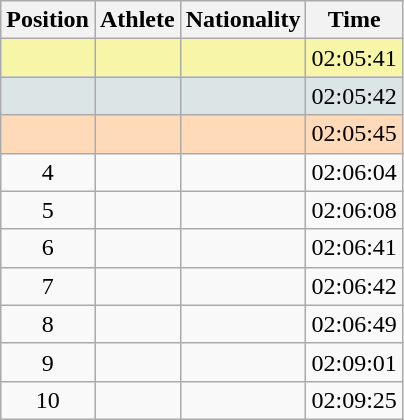<table class="wikitable sortable">
<tr>
<th scope="col">Position</th>
<th scope="col">Athlete</th>
<th scope="col">Nationality</th>
<th scope="col">Time</th>
</tr>
<tr bgcolor="#F7F6A8">
<td align=center></td>
<td></td>
<td></td>
<td>02:05:41</td>
</tr>
<tr bgcolor="#DCE5E5">
<td align=center></td>
<td></td>
<td></td>
<td>02:05:42</td>
</tr>
<tr bgcolor="#FFDAB9">
<td align=center></td>
<td></td>
<td></td>
<td>02:05:45</td>
</tr>
<tr>
<td align=center>4</td>
<td></td>
<td></td>
<td>02:06:04</td>
</tr>
<tr>
<td align=center>5</td>
<td></td>
<td></td>
<td>02:06:08</td>
</tr>
<tr>
<td align=center>6</td>
<td></td>
<td></td>
<td>02:06:41</td>
</tr>
<tr>
<td align=center>7</td>
<td></td>
<td></td>
<td>02:06:42</td>
</tr>
<tr>
<td align=center>8</td>
<td></td>
<td></td>
<td>02:06:49</td>
</tr>
<tr>
<td align=center>9</td>
<td></td>
<td></td>
<td>02:09:01</td>
</tr>
<tr>
<td align=center>10</td>
<td></td>
<td></td>
<td>02:09:25</td>
</tr>
</table>
